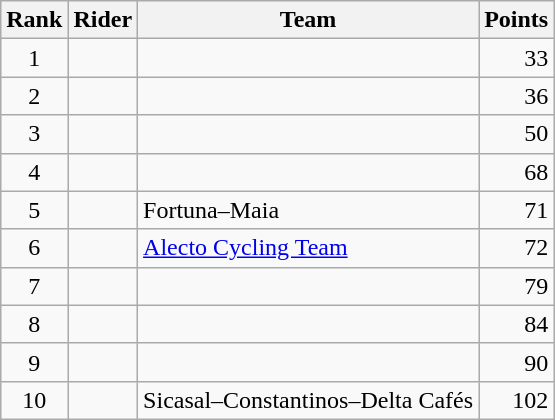<table class="wikitable">
<tr>
<th scope="col">Rank</th>
<th scope="col">Rider</th>
<th scope="col">Team</th>
<th scope="col">Points</th>
</tr>
<tr>
<td style="text-align:center;">1</td>
<td>  </td>
<td></td>
<td style="text-align:right;">33</td>
</tr>
<tr>
<td style="text-align:center;">2</td>
<td></td>
<td></td>
<td style="text-align:right;">36</td>
</tr>
<tr>
<td style="text-align:center;">3</td>
<td></td>
<td></td>
<td style="text-align:right;">50</td>
</tr>
<tr>
<td style="text-align:center;">4</td>
<td></td>
<td></td>
<td style="text-align:right;">68</td>
</tr>
<tr>
<td style="text-align:center;">5</td>
<td></td>
<td>Fortuna–Maia</td>
<td style="text-align:right;">71</td>
</tr>
<tr>
<td style="text-align:center;">6</td>
<td></td>
<td><a href='#'>Alecto Cycling Team</a></td>
<td style="text-align:right;">72</td>
</tr>
<tr>
<td style="text-align:center;">7</td>
<td> </td>
<td></td>
<td style="text-align:right;">79</td>
</tr>
<tr>
<td style="text-align:center;">8</td>
<td></td>
<td></td>
<td style="text-align:right;">84</td>
</tr>
<tr>
<td style="text-align:center;">9</td>
<td></td>
<td></td>
<td style="text-align:right;">90</td>
</tr>
<tr>
<td style="text-align:center;">10</td>
<td></td>
<td>Sicasal–Constantinos–Delta Cafés</td>
<td style="text-align:right;">102</td>
</tr>
</table>
